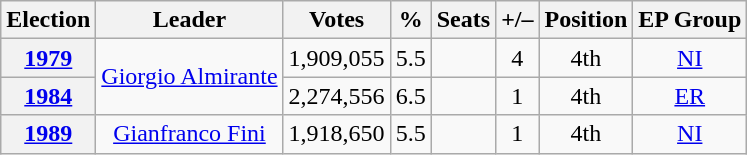<table class="wikitable" style="text-align:center">
<tr>
<th>Election</th>
<th>Leader</th>
<th>Votes</th>
<th>%</th>
<th>Seats</th>
<th>+/–</th>
<th>Position</th>
<th>EP Group</th>
</tr>
<tr>
<th><a href='#'>1979</a></th>
<td rowspan="2"><div><a href='#'>Giorgio Almirante</a></div></td>
<td>1,909,055</td>
<td>5.5</td>
<td></td>
<td> 4</td>
<td> 4th</td>
<td><a href='#'>NI</a></td>
</tr>
<tr>
<th><a href='#'>1984</a></th>
<td>2,274,556</td>
<td>6.5</td>
<td></td>
<td><div> 1</div></td>
<td> 4th</td>
<td><a href='#'>ER</a></td>
</tr>
<tr>
<th><a href='#'>1989</a></th>
<td><div><a href='#'>Gianfranco Fini</a></div></td>
<td>1,918,650</td>
<td>5.5</td>
<td></td>
<td><div> 1</div></td>
<td> 4th</td>
<td><a href='#'>NI</a></td>
</tr>
</table>
